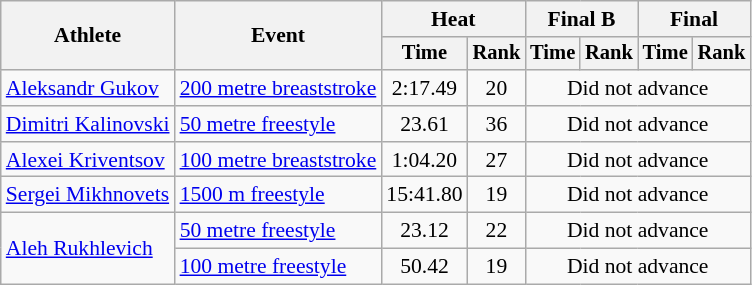<table class=wikitable style="font-size:90%">
<tr>
<th rowspan="2">Athlete</th>
<th rowspan="2">Event</th>
<th colspan="2">Heat</th>
<th colspan="2">Final B</th>
<th colspan="2">Final</th>
</tr>
<tr style="font-size:95%">
<th>Time</th>
<th>Rank</th>
<th>Time</th>
<th>Rank</th>
<th>Time</th>
<th>Rank</th>
</tr>
<tr align=center>
<td align=left rowspan=1><a href='#'>Aleksandr Gukov</a></td>
<td align=left><a href='#'>200 metre breaststroke</a></td>
<td>2:17.49</td>
<td>20</td>
<td colspan=4>Did not advance</td>
</tr>
<tr align=center>
<td align=left rowspan=1><a href='#'>Dimitri Kalinovski</a></td>
<td align=left><a href='#'>50 metre freestyle</a></td>
<td>23.61</td>
<td>36</td>
<td colspan=6>Did not advance</td>
</tr>
<tr align=center>
<td align=left rowspan=1><a href='#'>Alexei Kriventsov</a></td>
<td align=left><a href='#'>100 metre breaststroke</a></td>
<td>1:04.20</td>
<td>27</td>
<td colspan=4>Did not advance</td>
</tr>
<tr align=center>
<td align=left><a href='#'>Sergei Mikhnovets</a></td>
<td align=left><a href='#'>1500 m freestyle</a></td>
<td>15:41.80</td>
<td>19</td>
<td colspan=4>Did not advance</td>
</tr>
<tr align=center>
<td align=left rowspan=2><a href='#'>Aleh Rukhlevich</a></td>
<td align=left><a href='#'>50 metre freestyle</a></td>
<td>23.12</td>
<td>22</td>
<td colspan=4>Did not advance</td>
</tr>
<tr align=center>
<td align=left><a href='#'>100 metre freestyle</a></td>
<td>50.42</td>
<td>19</td>
<td colspan=6>Did not advance</td>
</tr>
</table>
